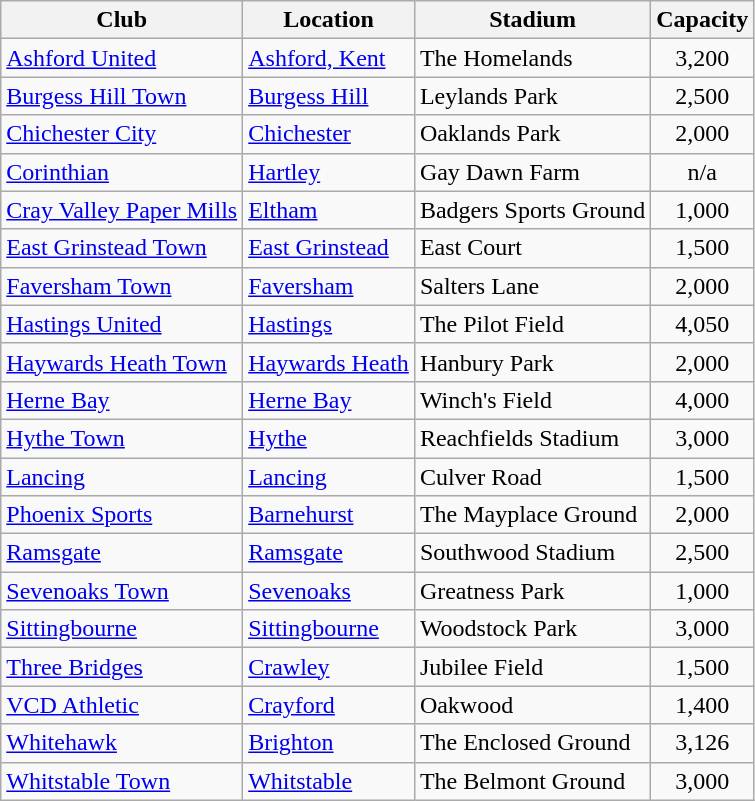<table class="wikitable sortable">
<tr>
<th>Club</th>
<th>Location</th>
<th>Stadium</th>
<th>Capacity</th>
</tr>
<tr>
<td><a href='#'>Ashford United</a></td>
<td><a href='#'>Ashford, Kent</a></td>
<td>The Homelands</td>
<td align="center">3,200</td>
</tr>
<tr>
<td><a href='#'>Burgess Hill Town</a></td>
<td><a href='#'>Burgess Hill</a></td>
<td>Leylands Park</td>
<td align="center">2,500</td>
</tr>
<tr>
<td><a href='#'>Chichester City</a></td>
<td><a href='#'>Chichester</a></td>
<td>Oaklands Park</td>
<td align="center">2,000</td>
</tr>
<tr>
<td><a href='#'>Corinthian</a></td>
<td><a href='#'>Hartley</a></td>
<td>Gay Dawn Farm</td>
<td align="center">n/a</td>
</tr>
<tr>
<td><a href='#'>Cray Valley Paper Mills</a></td>
<td><a href='#'>Eltham</a></td>
<td>Badgers Sports Ground</td>
<td align="center">1,000</td>
</tr>
<tr>
<td><a href='#'>East Grinstead Town</a></td>
<td><a href='#'>East Grinstead</a></td>
<td>East Court</td>
<td align="center">1,500</td>
</tr>
<tr>
<td><a href='#'>Faversham Town</a></td>
<td><a href='#'>Faversham</a></td>
<td>Salters Lane</td>
<td align="center">2,000</td>
</tr>
<tr>
<td><a href='#'>Hastings United</a></td>
<td><a href='#'>Hastings</a></td>
<td>The Pilot Field</td>
<td align="center">4,050</td>
</tr>
<tr>
<td><a href='#'>Haywards Heath Town</a></td>
<td><a href='#'>Haywards Heath</a></td>
<td>Hanbury Park</td>
<td align="center">2,000</td>
</tr>
<tr>
<td><a href='#'>Herne Bay</a></td>
<td><a href='#'>Herne Bay</a></td>
<td>Winch's Field</td>
<td align="center">4,000</td>
</tr>
<tr>
<td><a href='#'>Hythe Town</a></td>
<td><a href='#'>Hythe</a></td>
<td>Reachfields Stadium</td>
<td align="center">3,000</td>
</tr>
<tr>
<td><a href='#'>Lancing</a></td>
<td><a href='#'>Lancing</a></td>
<td>Culver Road</td>
<td align="center">1,500</td>
</tr>
<tr>
<td><a href='#'>Phoenix Sports</a></td>
<td><a href='#'>Barnehurst</a></td>
<td>The Mayplace Ground</td>
<td align="center">2,000</td>
</tr>
<tr>
<td><a href='#'>Ramsgate</a></td>
<td><a href='#'>Ramsgate</a></td>
<td>Southwood Stadium</td>
<td align="center">2,500</td>
</tr>
<tr>
<td><a href='#'>Sevenoaks Town</a></td>
<td><a href='#'>Sevenoaks</a></td>
<td>Greatness Park</td>
<td align="center">1,000</td>
</tr>
<tr>
<td><a href='#'>Sittingbourne</a></td>
<td><a href='#'>Sittingbourne</a></td>
<td>Woodstock Park</td>
<td align="center">3,000</td>
</tr>
<tr>
<td><a href='#'>Three Bridges</a></td>
<td><a href='#'>Crawley</a> </td>
<td>Jubilee Field</td>
<td align="center">1,500</td>
</tr>
<tr>
<td><a href='#'>VCD Athletic</a></td>
<td><a href='#'>Crayford</a></td>
<td>Oakwood</td>
<td align="center">1,400</td>
</tr>
<tr>
<td><a href='#'>Whitehawk</a></td>
<td><a href='#'>Brighton</a> </td>
<td>The Enclosed Ground</td>
<td align="center">3,126</td>
</tr>
<tr>
<td><a href='#'>Whitstable Town</a></td>
<td><a href='#'>Whitstable</a></td>
<td>The Belmont Ground</td>
<td align="center">3,000</td>
</tr>
</table>
